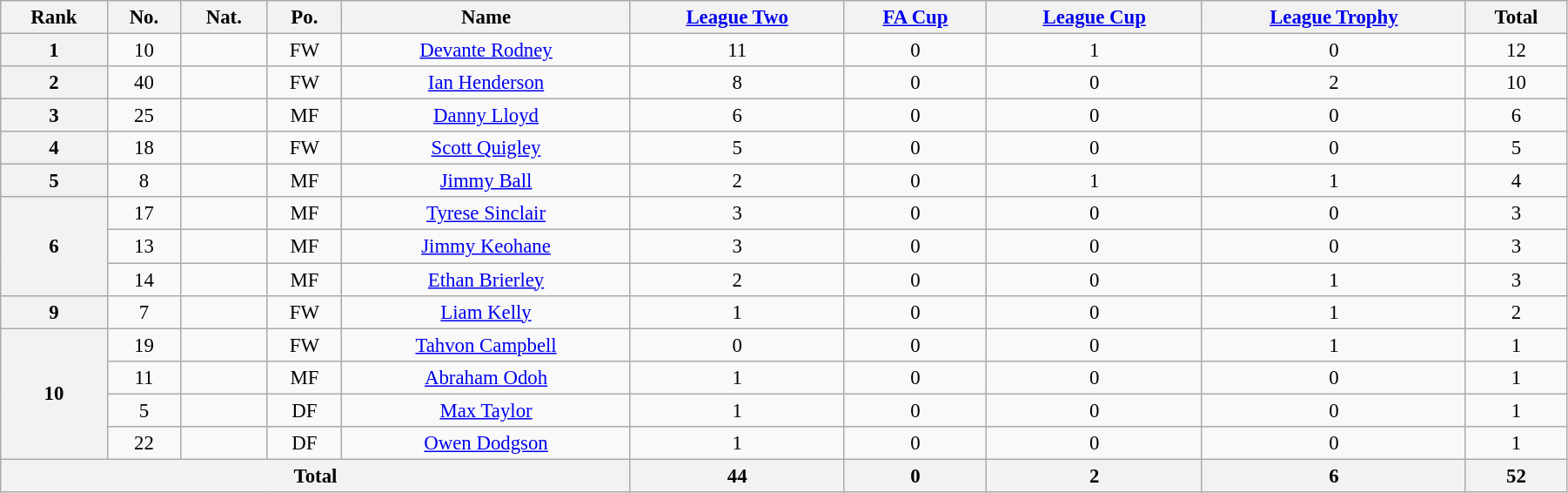<table class="wikitable" style="text-align:center; font-size:95%; width:95%;">
<tr>
<th>Rank</th>
<th>No.</th>
<th>Nat.</th>
<th>Po.</th>
<th>Name</th>
<th><a href='#'>League Two</a></th>
<th><a href='#'>FA Cup</a></th>
<th><a href='#'>League Cup</a></th>
<th><a href='#'>League Trophy</a></th>
<th>Total</th>
</tr>
<tr>
<th>1</th>
<td>10</td>
<td></td>
<td>FW</td>
<td><a href='#'>Devante Rodney</a></td>
<td>11</td>
<td>0</td>
<td>1</td>
<td>0</td>
<td>12</td>
</tr>
<tr>
<th>2</th>
<td>40</td>
<td></td>
<td>FW</td>
<td><a href='#'>Ian Henderson</a></td>
<td>8</td>
<td>0</td>
<td>0</td>
<td>2</td>
<td>10</td>
</tr>
<tr>
<th>3</th>
<td>25</td>
<td></td>
<td>MF</td>
<td><a href='#'>Danny Lloyd</a></td>
<td>6</td>
<td>0</td>
<td>0</td>
<td>0</td>
<td>6</td>
</tr>
<tr>
<th>4</th>
<td>18</td>
<td></td>
<td>FW</td>
<td><a href='#'>Scott Quigley</a></td>
<td>5</td>
<td>0</td>
<td>0</td>
<td>0</td>
<td>5</td>
</tr>
<tr>
<th>5</th>
<td>8</td>
<td></td>
<td>MF</td>
<td><a href='#'>Jimmy Ball</a></td>
<td>2</td>
<td>0</td>
<td>1</td>
<td>1</td>
<td>4</td>
</tr>
<tr>
<th rowspan="3">6</th>
<td>17</td>
<td></td>
<td>MF</td>
<td><a href='#'>Tyrese Sinclair</a></td>
<td>3</td>
<td>0</td>
<td>0</td>
<td>0</td>
<td>3</td>
</tr>
<tr>
<td>13</td>
<td></td>
<td>MF</td>
<td><a href='#'>Jimmy Keohane</a></td>
<td>3</td>
<td>0</td>
<td>0</td>
<td>0</td>
<td>3</td>
</tr>
<tr>
<td>14</td>
<td></td>
<td>MF</td>
<td><a href='#'>Ethan Brierley</a></td>
<td>2</td>
<td>0</td>
<td>0</td>
<td>1</td>
<td>3</td>
</tr>
<tr>
<th>9</th>
<td>7</td>
<td></td>
<td>FW</td>
<td><a href='#'>Liam Kelly</a></td>
<td>1</td>
<td>0</td>
<td>0</td>
<td>1</td>
<td>2</td>
</tr>
<tr>
<th rowspan="4">10</th>
<td>19</td>
<td></td>
<td>FW</td>
<td><a href='#'>Tahvon Campbell</a></td>
<td>0</td>
<td>0</td>
<td>0</td>
<td>1</td>
<td>1</td>
</tr>
<tr>
<td>11</td>
<td></td>
<td>MF</td>
<td><a href='#'>Abraham Odoh</a></td>
<td>1</td>
<td>0</td>
<td>0</td>
<td>0</td>
<td>1</td>
</tr>
<tr>
<td>5</td>
<td></td>
<td>DF</td>
<td><a href='#'>Max Taylor</a></td>
<td>1</td>
<td>0</td>
<td>0</td>
<td>0</td>
<td>1</td>
</tr>
<tr>
<td>22</td>
<td></td>
<td>DF</td>
<td><a href='#'>Owen Dodgson</a></td>
<td>1</td>
<td>0</td>
<td>0</td>
<td>0</td>
<td>1</td>
</tr>
<tr>
<th colspan="5">Total</th>
<th>44</th>
<th>0</th>
<th>2</th>
<th>6</th>
<th>52</th>
</tr>
</table>
